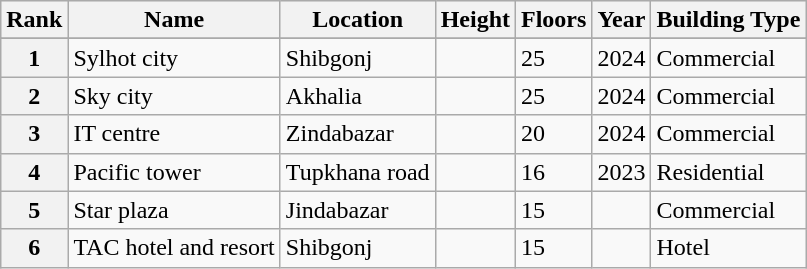<table class="wikitable">
<tr style="background:#ececec;">
<th>Rank</th>
<th>Name</th>
<th>Location</th>
<th>Height</th>
<th>Floors</th>
<th>Year</th>
<th>Building Type</th>
</tr>
<tr>
</tr>
<tr>
<th>1</th>
<td>Sylhot city</td>
<td>Shibgonj</td>
<td></td>
<td>25</td>
<td>2024</td>
<td><span>Commercial</span></td>
</tr>
<tr>
<th>2</th>
<td>Sky city</td>
<td>Akhalia</td>
<td></td>
<td>25</td>
<td>2024</td>
<td><span>Commercial</span></td>
</tr>
<tr>
<th>3</th>
<td>IT centre</td>
<td>Zindabazar</td>
<td></td>
<td>20</td>
<td>2024</td>
<td><span>Commercial</span></td>
</tr>
<tr>
<th>4</th>
<td>Pacific tower</td>
<td>Tupkhana road</td>
<td></td>
<td>16</td>
<td>2023</td>
<td><span>Residential</span></td>
</tr>
<tr>
<th>5</th>
<td>Star plaza</td>
<td>Jindabazar</td>
<td></td>
<td>15</td>
<td></td>
<td><span>Commercial</span></td>
</tr>
<tr>
<th>6</th>
<td>TAC hotel and resort</td>
<td>Shibgonj</td>
<td></td>
<td>15</td>
<td></td>
<td><span>Hotel</span></td>
</tr>
</table>
